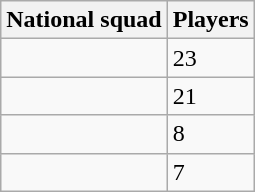<table class="wikitable sortable">
<tr>
<th>National squad</th>
<th>Players</th>
</tr>
<tr>
<td></td>
<td>23</td>
</tr>
<tr>
<td></td>
<td>21</td>
</tr>
<tr>
<td></td>
<td>8</td>
</tr>
<tr>
<td></td>
<td>7</td>
</tr>
</table>
